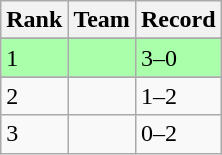<table class="wikitable">
<tr>
<th>Rank</th>
<th>Team</th>
<th>Record</th>
</tr>
<tr>
</tr>
<tr bgcolor=#aaffaa>
<td>1</td>
<td></td>
<td>3–0</td>
</tr>
<tr>
</tr>
<tr bgcolor=>
<td>2</td>
<td></td>
<td>1–2</td>
</tr>
<tr>
<td>3</td>
<td></td>
<td>0–2</td>
</tr>
</table>
